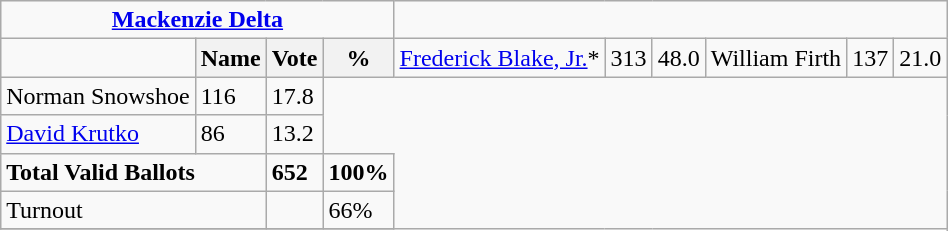<table class="wikitable">
<tr>
<td colspan=4 align=center><a href='#'><strong>Mackenzie Delta</strong></a></td>
</tr>
<tr>
<td></td>
<th><strong>Name </strong></th>
<th><strong>Vote</strong></th>
<th><strong>%</strong><br></th>
<td><a href='#'>Frederick Blake, Jr.</a>*</td>
<td>313</td>
<td>48.0<br></td>
<td>William Firth</td>
<td>137</td>
<td>21.0</td>
</tr>
<tr>
<td>Norman Snowshoe</td>
<td>116</td>
<td>17.8</td>
</tr>
<tr>
<td><a href='#'>David Krutko</a></td>
<td>86</td>
<td>13.2</td>
</tr>
<tr>
<td colspan=2><strong>Total Valid Ballots</strong></td>
<td><strong>652</strong></td>
<td><strong>100%</strong></td>
</tr>
<tr>
<td colspan=2>Turnout</td>
<td></td>
<td>66%</td>
</tr>
<tr>
</tr>
</table>
